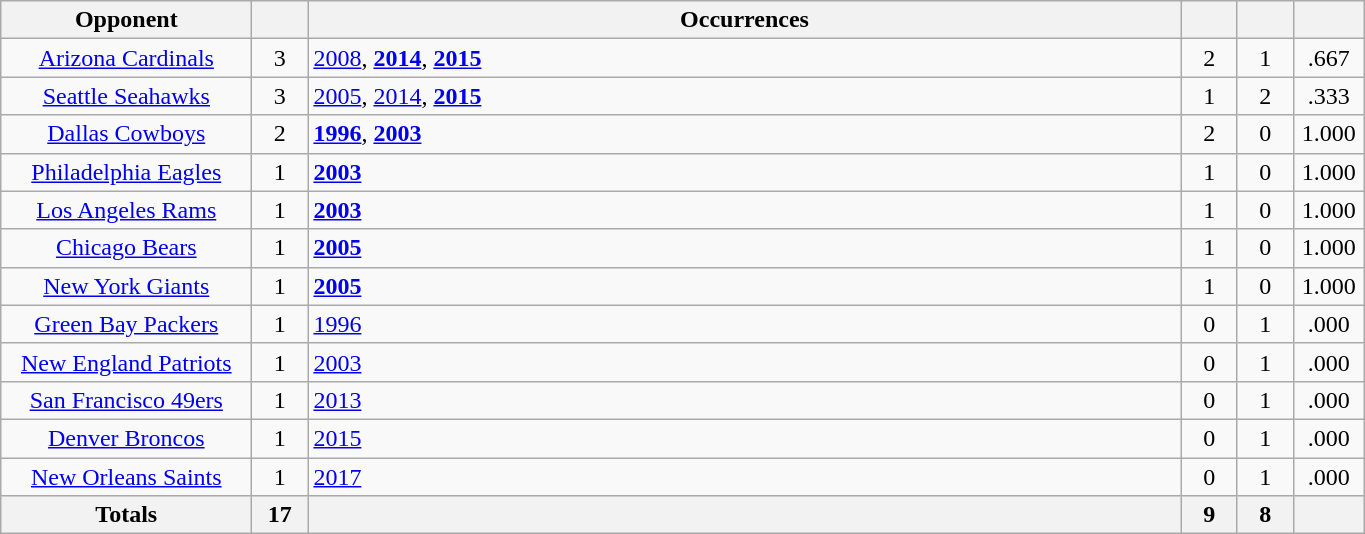<table class="wikitable sortable" style="text-align:center; width: 72%">
<tr>
<th width="160">Opponent</th>
<th width="30"></th>
<th>Occurrences</th>
<th width="30"></th>
<th width="30"></th>
<th width="40"></th>
</tr>
<tr>
<td><a href='#'>Arizona Cardinals</a></td>
<td>3</td>
<td align=left><a href='#'>2008</a>, <strong><a href='#'>2014</a></strong>, <strong><a href='#'>2015</a></strong></td>
<td>2</td>
<td>1</td>
<td>.667</td>
</tr>
<tr>
<td><a href='#'>Seattle Seahawks</a></td>
<td>3</td>
<td align=left><a href='#'>2005</a>, <a href='#'>2014</a>, <strong><a href='#'>2015</a></strong></td>
<td>1</td>
<td>2</td>
<td>.333</td>
</tr>
<tr>
<td><a href='#'>Dallas Cowboys</a></td>
<td>2</td>
<td align=left><strong><a href='#'>1996</a></strong>, <strong><a href='#'>2003</a></strong></td>
<td>2</td>
<td>0</td>
<td>1.000</td>
</tr>
<tr>
<td><a href='#'>Philadelphia Eagles</a></td>
<td>1</td>
<td align=left><strong><a href='#'>2003</a></strong></td>
<td>1</td>
<td>0</td>
<td>1.000</td>
</tr>
<tr>
<td><a href='#'>Los Angeles Rams</a></td>
<td>1</td>
<td align=left><strong><a href='#'>2003</a></strong></td>
<td>1</td>
<td>0</td>
<td>1.000</td>
</tr>
<tr>
<td><a href='#'>Chicago Bears</a></td>
<td>1</td>
<td align=left><strong><a href='#'>2005</a></strong></td>
<td>1</td>
<td>0</td>
<td>1.000</td>
</tr>
<tr>
<td><a href='#'>New York Giants</a></td>
<td>1</td>
<td align=left><strong><a href='#'>2005</a></strong></td>
<td>1</td>
<td>0</td>
<td>1.000</td>
</tr>
<tr>
<td><a href='#'>Green Bay Packers</a></td>
<td>1</td>
<td align=left><a href='#'>1996</a></td>
<td>0</td>
<td>1</td>
<td>.000</td>
</tr>
<tr>
<td><a href='#'>New England Patriots</a></td>
<td>1</td>
<td align=left><a href='#'>2003</a></td>
<td>0</td>
<td>1</td>
<td>.000</td>
</tr>
<tr>
<td><a href='#'>San Francisco 49ers</a></td>
<td>1</td>
<td align=left><a href='#'>2013</a></td>
<td>0</td>
<td>1</td>
<td>.000</td>
</tr>
<tr>
<td><a href='#'>Denver Broncos</a></td>
<td>1</td>
<td align=left><a href='#'>2015</a></td>
<td>0</td>
<td>1</td>
<td>.000</td>
</tr>
<tr>
<td><a href='#'>New Orleans Saints</a></td>
<td>1</td>
<td align=left><a href='#'>2017</a></td>
<td>0</td>
<td>1</td>
<td>.000</td>
</tr>
<tr>
<th>Totals</th>
<th>17</th>
<th></th>
<th>9</th>
<th>8</th>
<th></th>
</tr>
</table>
